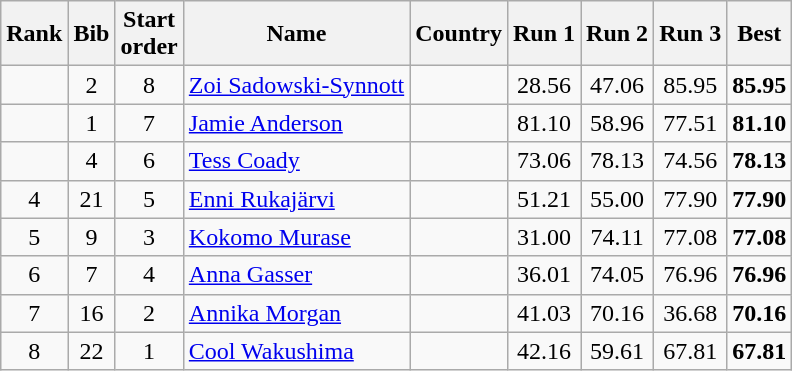<table class="wikitable sortable" style="text-align:center">
<tr>
<th>Rank</th>
<th>Bib</th>
<th>Start<br>order</th>
<th>Name</th>
<th>Country</th>
<th>Run 1</th>
<th>Run 2</th>
<th>Run 3</th>
<th>Best</th>
</tr>
<tr>
<td></td>
<td>2</td>
<td>8</td>
<td align=left><a href='#'>Zoi Sadowski-Synnott</a></td>
<td align=left></td>
<td>28.56</td>
<td>47.06</td>
<td>85.95</td>
<td><strong>85.95</strong></td>
</tr>
<tr>
<td></td>
<td>1</td>
<td>7</td>
<td align=left><a href='#'>Jamie Anderson</a></td>
<td align=left></td>
<td>81.10</td>
<td>58.96</td>
<td>77.51</td>
<td><strong>81.10</strong></td>
</tr>
<tr>
<td></td>
<td>4</td>
<td>6</td>
<td align=left><a href='#'>Tess Coady</a></td>
<td align=left></td>
<td>73.06</td>
<td>78.13</td>
<td>74.56</td>
<td><strong>78.13</strong></td>
</tr>
<tr>
<td>4</td>
<td>21</td>
<td>5</td>
<td align=left><a href='#'>Enni Rukajärvi</a></td>
<td align=left></td>
<td>51.21</td>
<td>55.00</td>
<td>77.90</td>
<td><strong>77.90</strong></td>
</tr>
<tr>
<td>5</td>
<td>9</td>
<td>3</td>
<td align=left><a href='#'>Kokomo Murase</a></td>
<td align=left></td>
<td>31.00</td>
<td>74.11</td>
<td>77.08</td>
<td><strong>77.08</strong></td>
</tr>
<tr>
<td>6</td>
<td>7</td>
<td>4</td>
<td align=left><a href='#'>Anna Gasser</a></td>
<td align=left></td>
<td>36.01</td>
<td>74.05</td>
<td>76.96</td>
<td><strong>76.96</strong></td>
</tr>
<tr>
<td>7</td>
<td>16</td>
<td>2</td>
<td align=left><a href='#'>Annika Morgan</a></td>
<td align=left></td>
<td>41.03</td>
<td>70.16</td>
<td>36.68</td>
<td><strong>70.16</strong></td>
</tr>
<tr>
<td>8</td>
<td>22</td>
<td>1</td>
<td align=left><a href='#'>Cool Wakushima</a></td>
<td align=left></td>
<td>42.16</td>
<td>59.61</td>
<td>67.81</td>
<td><strong>67.81</strong></td>
</tr>
</table>
